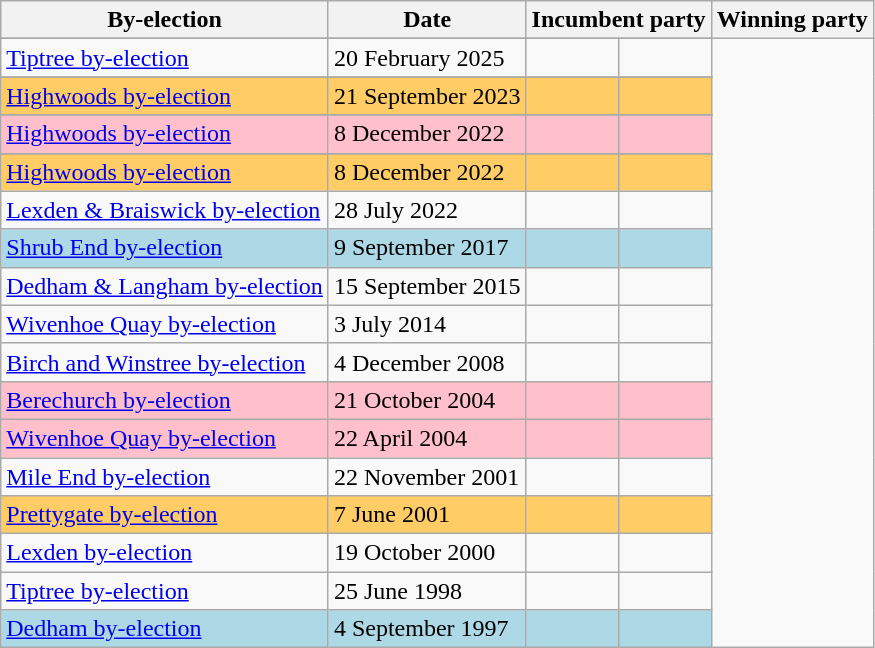<table class="wikitable">
<tr>
<th>By-election</th>
<th>Date</th>
<th colspan=2>Incumbent party</th>
<th colspan=2>Winning party</th>
</tr>
<tr>
</tr>
<tr bgcolor=>
<td><a href='#'>Tiptree by-election</a></td>
<td>20 February 2025</td>
<td></td>
<td></td>
</tr>
<tr>
</tr>
<tr bgcolor=ffcc66>
<td><a href='#'>Highwoods by-election</a></td>
<td>21 September 2023</td>
<td></td>
<td></td>
</tr>
<tr>
</tr>
<tr bgcolor=pink>
<td><a href='#'>Highwoods by-election</a></td>
<td>8 December 2022</td>
<td></td>
<td></td>
</tr>
<tr>
</tr>
<tr bgcolor=ffcc66>
<td><a href='#'>Highwoods by-election</a></td>
<td>8 December 2022</td>
<td></td>
<td></td>
</tr>
<tr>
<td><a href='#'>Lexden & Braiswick by-election</a></td>
<td>28 July 2022</td>
<td></td>
<td></td>
</tr>
<tr bgcolor=lightblue>
<td><a href='#'>Shrub End by-election</a></td>
<td>9 September 2017</td>
<td></td>
<td></td>
</tr>
<tr>
<td><a href='#'>Dedham & Langham by-election</a></td>
<td>15 September 2015</td>
<td></td>
<td></td>
</tr>
<tr>
<td><a href='#'>Wivenhoe Quay by-election</a></td>
<td>3 July 2014</td>
<td></td>
<td></td>
</tr>
<tr>
<td><a href='#'>Birch and Winstree by-election</a></td>
<td>4 December 2008</td>
<td></td>
<td></td>
</tr>
<tr bgcolor=pink>
<td><a href='#'>Berechurch by-election</a></td>
<td>21 October 2004</td>
<td></td>
<td></td>
</tr>
<tr bgcolor=pink>
<td><a href='#'>Wivenhoe Quay by-election</a></td>
<td>22 April 2004</td>
<td></td>
<td></td>
</tr>
<tr bgcolor=>
<td><a href='#'>Mile End by-election</a></td>
<td>22 November 2001</td>
<td></td>
<td></td>
</tr>
<tr bgcolor=ffcc66>
<td><a href='#'>Prettygate by-election</a></td>
<td>7 June 2001</td>
<td></td>
<td></td>
</tr>
<tr bgcolor=>
<td><a href='#'>Lexden by-election</a></td>
<td>19 October 2000</td>
<td></td>
<td></td>
</tr>
<tr bgcolor=>
<td><a href='#'>Tiptree by-election</a></td>
<td>25 June 1998</td>
<td></td>
<td></td>
</tr>
<tr bgcolor=lightblue>
<td><a href='#'>Dedham by-election</a></td>
<td>4 September 1997</td>
<td></td>
<td></td>
</tr>
</table>
